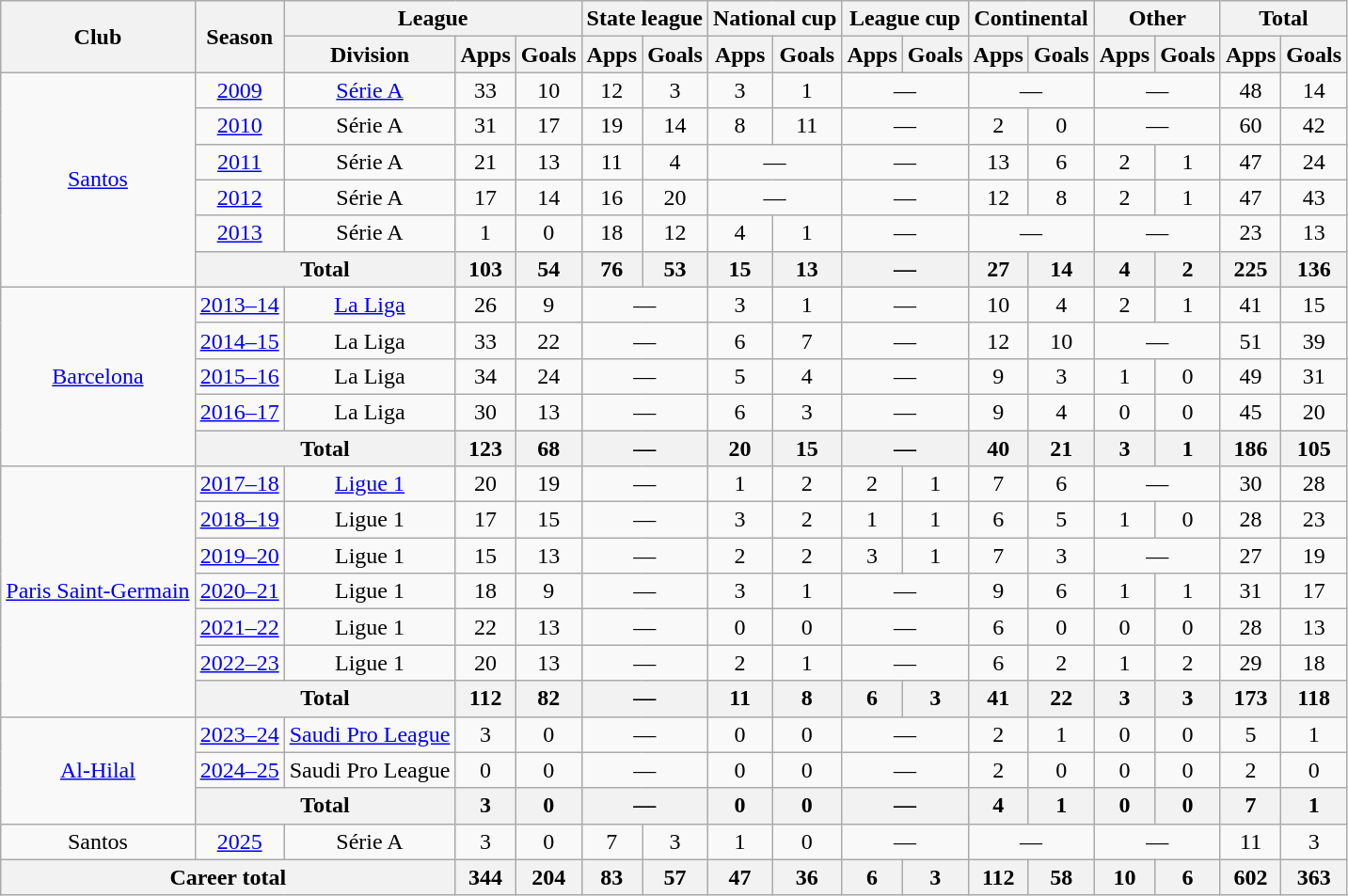<table class="wikitable" style="text-align:center">
<tr>
<th rowspan="2">Club</th>
<th rowspan="2">Season</th>
<th colspan="3">League</th>
<th colspan="2">State league</th>
<th colspan="2">National cup</th>
<th colspan="2">League cup</th>
<th colspan="2">Continental</th>
<th colspan="2">Other</th>
<th colspan="2">Total</th>
</tr>
<tr>
<th>Division</th>
<th>Apps</th>
<th>Goals</th>
<th>Apps</th>
<th>Goals</th>
<th>Apps</th>
<th>Goals</th>
<th>Apps</th>
<th>Goals</th>
<th>Apps</th>
<th>Goals</th>
<th>Apps</th>
<th>Goals</th>
<th>Apps</th>
<th>Goals</th>
</tr>
<tr>
<td rowspan="6"><a href='#'>Santos</a></td>
<td><a href='#'>2009</a></td>
<td><a href='#'>Série A</a></td>
<td>33</td>
<td>10</td>
<td>12</td>
<td>3</td>
<td>3</td>
<td>1</td>
<td colspan="2">—</td>
<td colspan="2">—</td>
<td colspan="2">—</td>
<td>48</td>
<td>14</td>
</tr>
<tr>
<td><a href='#'>2010</a></td>
<td>Série A</td>
<td>31</td>
<td>17</td>
<td>19</td>
<td>14</td>
<td>8</td>
<td>11</td>
<td colspan="2">—</td>
<td>2</td>
<td>0</td>
<td colspan="2">—</td>
<td>60</td>
<td>42</td>
</tr>
<tr>
<td><a href='#'>2011</a></td>
<td>Série A</td>
<td>21</td>
<td>13</td>
<td>11</td>
<td>4</td>
<td colspan="2">—</td>
<td colspan="2">—</td>
<td>13</td>
<td>6</td>
<td>2</td>
<td>1</td>
<td>47</td>
<td>24</td>
</tr>
<tr>
<td><a href='#'>2012</a></td>
<td>Série A</td>
<td>17</td>
<td>14</td>
<td>16</td>
<td>20</td>
<td colspan="2">—</td>
<td colspan="2">—</td>
<td>12</td>
<td>8</td>
<td>2</td>
<td>1</td>
<td>47</td>
<td>43</td>
</tr>
<tr>
<td><a href='#'>2013</a></td>
<td>Série A</td>
<td>1</td>
<td>0</td>
<td>18</td>
<td>12</td>
<td>4</td>
<td>1</td>
<td colspan="2">—</td>
<td colspan="2">—</td>
<td colspan="2">—</td>
<td>23</td>
<td>13</td>
</tr>
<tr>
<th colspan="2">Total</th>
<th>103</th>
<th>54</th>
<th>76</th>
<th>53</th>
<th>15</th>
<th>13</th>
<th colspan="2">—</th>
<th>27</th>
<th>14</th>
<th>4</th>
<th>2</th>
<th>225</th>
<th>136</th>
</tr>
<tr>
<td rowspan="5"><a href='#'>Barcelona</a></td>
<td><a href='#'>2013–14</a></td>
<td><a href='#'>La Liga</a></td>
<td>26</td>
<td>9</td>
<td colspan="2">—</td>
<td>3</td>
<td>1</td>
<td colspan="2">—</td>
<td>10</td>
<td>4</td>
<td>2</td>
<td>1</td>
<td>41</td>
<td>15</td>
</tr>
<tr>
<td><a href='#'>2014–15</a></td>
<td>La Liga</td>
<td>33</td>
<td>22</td>
<td colspan="2">—</td>
<td>6</td>
<td>7</td>
<td colspan="2">—</td>
<td>12</td>
<td>10</td>
<td colspan="2">—</td>
<td>51</td>
<td>39</td>
</tr>
<tr>
<td><a href='#'>2015–16</a></td>
<td>La Liga</td>
<td>34</td>
<td>24</td>
<td colspan="2">—</td>
<td>5</td>
<td>4</td>
<td colspan="2">—</td>
<td>9</td>
<td>3</td>
<td>1</td>
<td>0</td>
<td>49</td>
<td>31</td>
</tr>
<tr>
<td><a href='#'>2016–17</a></td>
<td>La Liga</td>
<td>30</td>
<td>13</td>
<td colspan="2">—</td>
<td>6</td>
<td>3</td>
<td colspan="2">—</td>
<td>9</td>
<td>4</td>
<td>0</td>
<td>0</td>
<td>45</td>
<td>20</td>
</tr>
<tr>
<th colspan="2">Total</th>
<th>123</th>
<th>68</th>
<th colspan="2">—</th>
<th>20</th>
<th>15</th>
<th colspan="2">—</th>
<th>40</th>
<th>21</th>
<th>3</th>
<th>1</th>
<th>186</th>
<th>105</th>
</tr>
<tr>
<td rowspan="7"><a href='#'>Paris Saint-Germain</a></td>
<td><a href='#'>2017–18</a></td>
<td><a href='#'>Ligue 1</a></td>
<td>20</td>
<td>19</td>
<td colspan="2">—</td>
<td>1</td>
<td>2</td>
<td>2</td>
<td>1</td>
<td>7</td>
<td>6</td>
<td colspan="2">—</td>
<td>30</td>
<td>28</td>
</tr>
<tr>
<td><a href='#'>2018–19</a></td>
<td>Ligue 1</td>
<td>17</td>
<td>15</td>
<td colspan="2">—</td>
<td>3</td>
<td>2</td>
<td>1</td>
<td>1</td>
<td>6</td>
<td>5</td>
<td>1</td>
<td>0</td>
<td>28</td>
<td>23</td>
</tr>
<tr>
<td><a href='#'>2019–20</a></td>
<td>Ligue 1</td>
<td>15</td>
<td>13</td>
<td colspan="2">—</td>
<td>2</td>
<td>2</td>
<td>3</td>
<td>1</td>
<td>7</td>
<td>3</td>
<td colspan="2">—</td>
<td>27</td>
<td>19</td>
</tr>
<tr>
<td><a href='#'>2020–21</a></td>
<td>Ligue 1</td>
<td>18</td>
<td>9</td>
<td colspan="2">—</td>
<td>3</td>
<td>1</td>
<td colspan="2">—</td>
<td>9</td>
<td>6</td>
<td>1</td>
<td>1</td>
<td>31</td>
<td>17</td>
</tr>
<tr>
<td><a href='#'>2021–22</a></td>
<td>Ligue 1</td>
<td>22</td>
<td>13</td>
<td colspan="2">—</td>
<td>0</td>
<td>0</td>
<td colspan="2">—</td>
<td>6</td>
<td>0</td>
<td>0</td>
<td>0</td>
<td>28</td>
<td>13</td>
</tr>
<tr>
<td><a href='#'>2022–23</a></td>
<td>Ligue 1</td>
<td>20</td>
<td>13</td>
<td colspan="2">—</td>
<td>2</td>
<td>1</td>
<td colspan="2">—</td>
<td>6</td>
<td>2</td>
<td>1</td>
<td>2</td>
<td>29</td>
<td>18</td>
</tr>
<tr>
<th colspan="2">Total</th>
<th>112</th>
<th>82</th>
<th colspan="2">—</th>
<th>11</th>
<th>8</th>
<th>6</th>
<th>3</th>
<th>41</th>
<th>22</th>
<th>3</th>
<th>3</th>
<th>173</th>
<th>118</th>
</tr>
<tr>
<td rowspan="3"><a href='#'>Al-Hilal</a></td>
<td><a href='#'>2023–24</a></td>
<td><a href='#'>Saudi Pro League</a></td>
<td>3</td>
<td>0</td>
<td colspan="2">—</td>
<td>0</td>
<td>0</td>
<td colspan="2">—</td>
<td>2</td>
<td>1</td>
<td>0</td>
<td>0</td>
<td>5</td>
<td>1</td>
</tr>
<tr>
<td><a href='#'>2024–25</a></td>
<td>Saudi Pro League</td>
<td>0</td>
<td>0</td>
<td colspan="2">—</td>
<td>0</td>
<td>0</td>
<td colspan="2">—</td>
<td>2</td>
<td>0</td>
<td>0</td>
<td>0</td>
<td>2</td>
<td>0</td>
</tr>
<tr>
<th colspan="2">Total</th>
<th>3</th>
<th>0</th>
<th colspan="2">—</th>
<th>0</th>
<th>0</th>
<th colspan="2">—</th>
<th>4</th>
<th>1</th>
<th>0</th>
<th>0</th>
<th>7</th>
<th>1</th>
</tr>
<tr>
<td>Santos</td>
<td><a href='#'>2025</a></td>
<td>Série A</td>
<td>3</td>
<td>0</td>
<td>7</td>
<td>3</td>
<td>1</td>
<td>0</td>
<td colspan="2">—</td>
<td colspan="2">—</td>
<td colspan="2">—</td>
<td>11</td>
<td>3</td>
</tr>
<tr>
<th colspan="3">Career total</th>
<th>344</th>
<th>204</th>
<th>83</th>
<th>57</th>
<th>47</th>
<th>36</th>
<th>6</th>
<th>3</th>
<th>112</th>
<th>58</th>
<th>10</th>
<th>6</th>
<th>602</th>
<th>363</th>
</tr>
</table>
